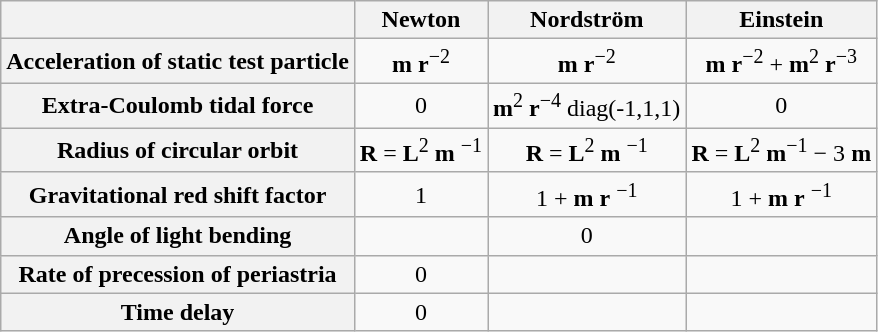<table class="wikitable" style="text-align:center">
<tr>
<th></th>
<th>Newton</th>
<th>Nordström</th>
<th>Einstein</th>
</tr>
<tr>
<th>Acceleration of static test particle</th>
<td><strong>m</strong> <strong>r</strong><sup>−2</sup></td>
<td><strong>m</strong> <strong>r</strong><sup>−2</sup></td>
<td><strong>m</strong> <strong>r</strong><sup>−2</sup> + <strong>m</strong><sup>2</sup> <strong>r</strong><sup>−3</sup></td>
</tr>
<tr>
<th>Extra-Coulomb tidal force</th>
<td>0</td>
<td><strong>m</strong><sup>2</sup> <strong>r</strong><sup>−4</sup> diag(-1,1,1)</td>
<td>0</td>
</tr>
<tr>
<th>Radius of circular orbit</th>
<td><strong>R</strong> = <strong>L</strong><sup>2</sup> <strong>m</strong> <sup>−1</sup></td>
<td><strong>R</strong> = <strong>L</strong><sup>2</sup> <strong>m</strong> <sup>−1</sup></td>
<td><strong>R</strong> = <strong>L</strong><sup>2</sup> <strong>m</strong><sup>−1</sup> − 3 <strong>m</strong></td>
</tr>
<tr>
<th>Gravitational red shift factor</th>
<td>1</td>
<td>1 + <strong>m</strong> <strong>r</strong> <sup>−1</sup></td>
<td>1 + <strong>m</strong> <strong>r</strong> <sup>−1</sup></td>
</tr>
<tr>
<th>Angle of light bending</th>
<td></td>
<td>0</td>
<td></td>
</tr>
<tr>
<th>Rate of precession of periastria</th>
<td>0</td>
<td></td>
<td></td>
</tr>
<tr>
<th>Time delay</th>
<td>0</td>
<td></td>
<td></td>
</tr>
</table>
